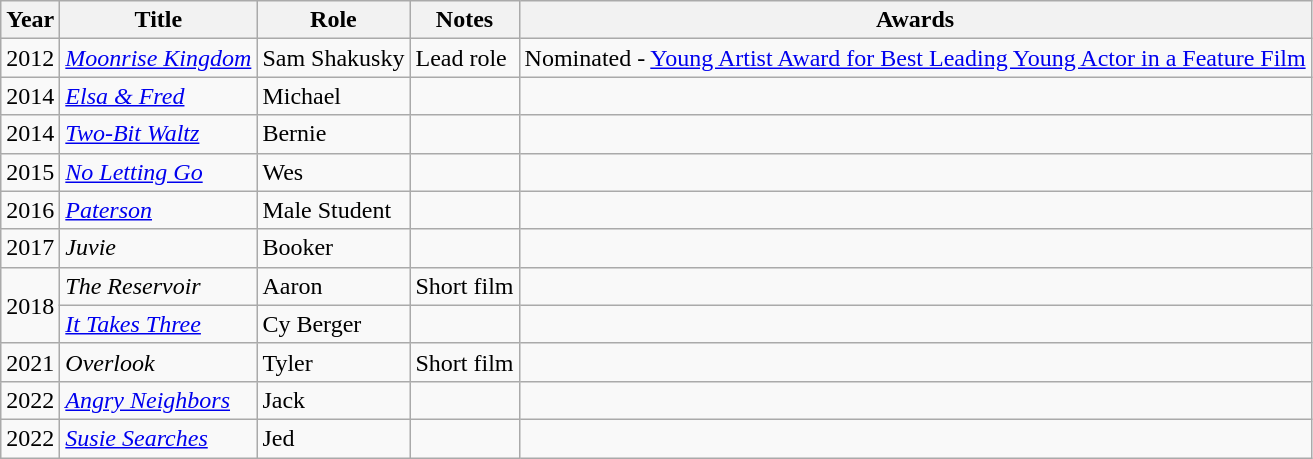<table class="wikitable sortable">
<tr>
<th>Year</th>
<th>Title</th>
<th>Role</th>
<th class="unsortable">Notes</th>
<th class="unsortable">Awards</th>
</tr>
<tr>
<td>2012</td>
<td><em><a href='#'>Moonrise Kingdom</a></em></td>
<td>Sam Shakusky</td>
<td>Lead role</td>
<td>Nominated - <a href='#'>Young Artist Award for Best Leading Young Actor in a Feature Film</a></td>
</tr>
<tr>
<td>2014</td>
<td><em><a href='#'>Elsa & Fred</a></em></td>
<td>Michael</td>
<td></td>
<td></td>
</tr>
<tr>
<td>2014</td>
<td><em><a href='#'>Two-Bit Waltz</a></em></td>
<td>Bernie</td>
<td></td>
<td></td>
</tr>
<tr>
<td>2015</td>
<td><em><a href='#'>No Letting Go</a></em></td>
<td>Wes</td>
<td></td>
<td></td>
</tr>
<tr>
<td>2016</td>
<td><em><a href='#'>Paterson</a></em></td>
<td>Male Student</td>
<td></td>
<td></td>
</tr>
<tr>
<td>2017</td>
<td><em>Juvie</em></td>
<td>Booker</td>
<td></td>
<td></td>
</tr>
<tr>
<td rowspan="2">2018</td>
<td><em>The Reservoir</em></td>
<td>Aaron</td>
<td>Short film</td>
<td></td>
</tr>
<tr>
<td><em><a href='#'>It Takes Three</a></em></td>
<td>Cy Berger</td>
<td></td>
<td></td>
</tr>
<tr>
<td>2021</td>
<td><em>Overlook</em></td>
<td>Tyler</td>
<td>Short film</td>
<td></td>
</tr>
<tr>
<td>2022</td>
<td><em><a href='#'>Angry Neighbors</a></em></td>
<td>Jack</td>
<td></td>
<td></td>
</tr>
<tr>
<td>2022</td>
<td><em><a href='#'>Susie Searches</a></em></td>
<td>Jed</td>
<td></td>
</tr>
</table>
